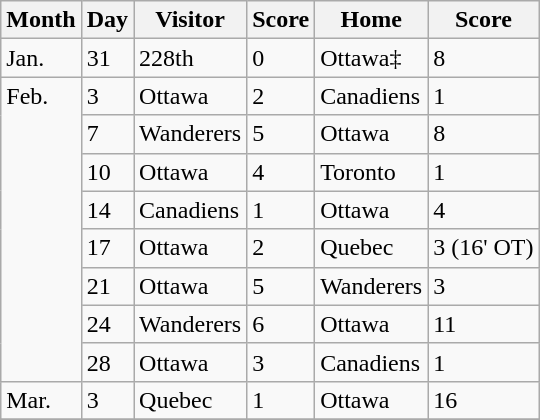<table class="wikitable">
<tr>
<th>Month</th>
<th>Day</th>
<th>Visitor</th>
<th>Score</th>
<th>Home</th>
<th>Score</th>
</tr>
<tr>
<td valign=top>Jan.</td>
<td>31</td>
<td>228th</td>
<td>0</td>
<td>Ottawa‡</td>
<td>8</td>
</tr>
<tr>
<td rowspan=8 valign=top>Feb.</td>
<td>3</td>
<td>Ottawa</td>
<td>2</td>
<td>Canadiens</td>
<td>1</td>
</tr>
<tr>
<td>7</td>
<td>Wanderers</td>
<td>5</td>
<td>Ottawa</td>
<td>8</td>
</tr>
<tr>
<td>10</td>
<td>Ottawa</td>
<td>4</td>
<td>Toronto</td>
<td>1</td>
</tr>
<tr>
<td>14</td>
<td>Canadiens</td>
<td>1</td>
<td>Ottawa</td>
<td>4</td>
</tr>
<tr>
<td>17</td>
<td>Ottawa</td>
<td>2</td>
<td>Quebec</td>
<td>3 (16' OT)</td>
</tr>
<tr>
<td>21</td>
<td>Ottawa</td>
<td>5</td>
<td>Wanderers</td>
<td>3</td>
</tr>
<tr>
<td>24</td>
<td>Wanderers</td>
<td>6</td>
<td>Ottawa</td>
<td>11</td>
</tr>
<tr>
<td>28</td>
<td>Ottawa</td>
<td>3</td>
<td>Canadiens</td>
<td>1</td>
</tr>
<tr>
<td valign=top>Mar.</td>
<td>3</td>
<td>Quebec</td>
<td>1</td>
<td>Ottawa</td>
<td>16</td>
</tr>
<tr>
</tr>
</table>
